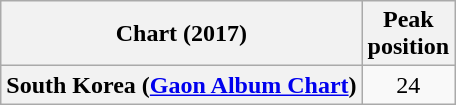<table class="wikitable sortable plainrowheaders" style="text-align:center;">
<tr>
<th>Chart (2017)</th>
<th>Peak<br>position</th>
</tr>
<tr>
<th scope="row">South Korea (<a href='#'>Gaon Album Chart</a>)</th>
<td>24</td>
</tr>
</table>
